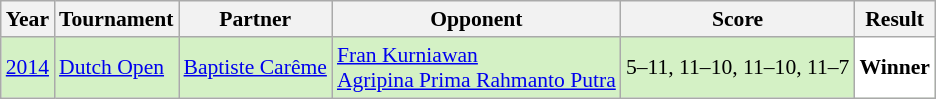<table class="sortable wikitable" style="font-size: 90%;">
<tr>
<th>Year</th>
<th>Tournament</th>
<th>Partner</th>
<th>Opponent</th>
<th>Score</th>
<th>Result</th>
</tr>
<tr style="background:#D4F1C5">
<td align="center"><a href='#'>2014</a></td>
<td align="left"><a href='#'>Dutch Open</a></td>
<td align="left"> <a href='#'>Baptiste Carême</a></td>
<td align="left"> <a href='#'>Fran Kurniawan</a><br> <a href='#'>Agripina Prima Rahmanto Putra</a></td>
<td align="left">5–11, 11–10, 11–10, 11–7</td>
<td style="text-align:left; background:white"> <strong>Winner</strong></td>
</tr>
</table>
